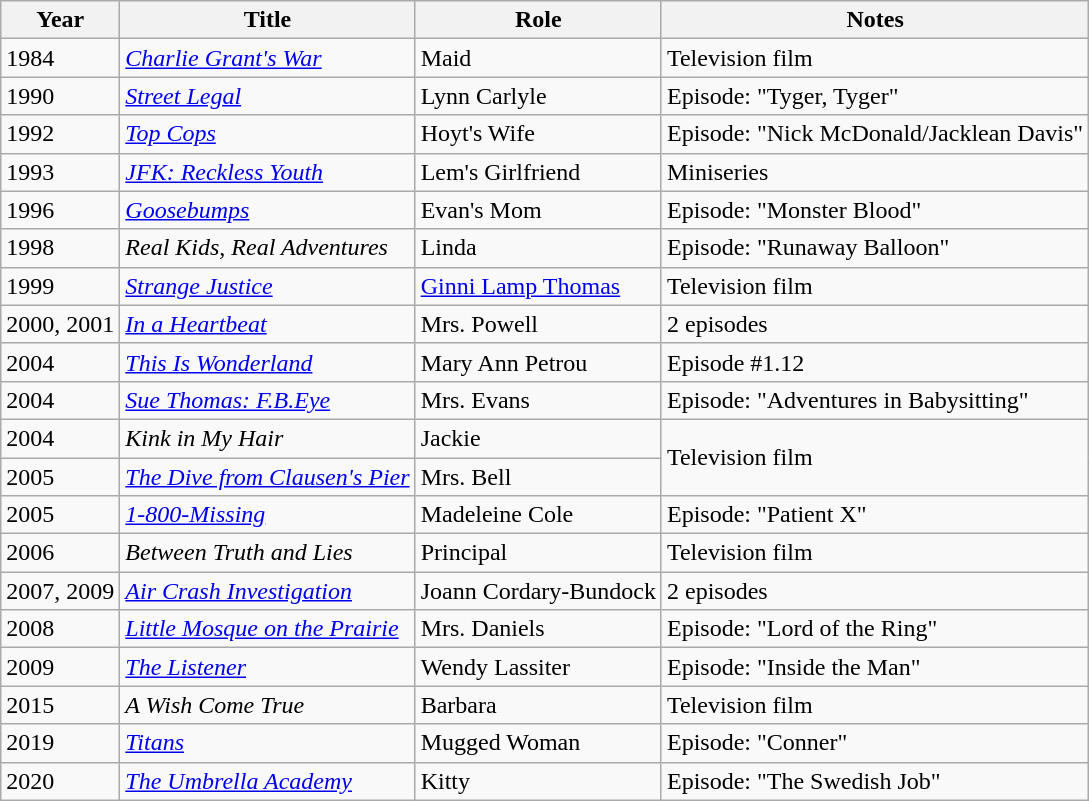<table class="wikitable sortable">
<tr>
<th>Year</th>
<th>Title</th>
<th>Role</th>
<th>Notes</th>
</tr>
<tr>
<td>1984</td>
<td><em><a href='#'>Charlie Grant's War</a></em></td>
<td>Maid</td>
<td>Television film</td>
</tr>
<tr>
<td>1990</td>
<td><a href='#'><em>Street Legal</em></a></td>
<td>Lynn Carlyle</td>
<td>Episode: "Tyger, Tyger"</td>
</tr>
<tr>
<td>1992</td>
<td><em><a href='#'>Top Cops</a></em></td>
<td>Hoyt's Wife</td>
<td>Episode: "Nick McDonald/Jacklean Davis"</td>
</tr>
<tr>
<td>1993</td>
<td><em><a href='#'>JFK: Reckless Youth</a></em></td>
<td>Lem's Girlfriend</td>
<td>Miniseries</td>
</tr>
<tr>
<td>1996</td>
<td><a href='#'><em>Goosebumps</em></a></td>
<td>Evan's Mom</td>
<td>Episode: "Monster Blood"</td>
</tr>
<tr>
<td>1998</td>
<td><em>Real Kids, Real Adventures</em></td>
<td>Linda</td>
<td>Episode: "Runaway Balloon"</td>
</tr>
<tr>
<td>1999</td>
<td><em><a href='#'>Strange Justice</a></em></td>
<td><a href='#'>Ginni Lamp Thomas</a></td>
<td>Television film</td>
</tr>
<tr>
<td>2000, 2001</td>
<td><a href='#'><em>In a Heartbeat</em></a></td>
<td>Mrs. Powell</td>
<td>2 episodes</td>
</tr>
<tr>
<td>2004</td>
<td><em><a href='#'>This Is Wonderland</a></em></td>
<td>Mary Ann Petrou</td>
<td>Episode #1.12</td>
</tr>
<tr>
<td>2004</td>
<td><em><a href='#'>Sue Thomas: F.B.Eye</a></em></td>
<td>Mrs. Evans</td>
<td>Episode: "Adventures in Babysitting"</td>
</tr>
<tr>
<td>2004</td>
<td><em>Kink in My Hair</em></td>
<td>Jackie</td>
<td rowspan="2">Television film</td>
</tr>
<tr>
<td>2005</td>
<td><em><a href='#'>The Dive from Clausen's Pier</a></em></td>
<td>Mrs. Bell</td>
</tr>
<tr>
<td>2005</td>
<td><em><a href='#'>1-800-Missing</a></em></td>
<td>Madeleine Cole</td>
<td>Episode: "Patient X"</td>
</tr>
<tr>
<td>2006</td>
<td><em>Between Truth and Lies</em></td>
<td>Principal</td>
<td>Television film</td>
</tr>
<tr>
<td>2007, 2009</td>
<td><em><a href='#'>Air Crash Investigation</a></em></td>
<td>Joann Cordary-Bundock</td>
<td>2 episodes</td>
</tr>
<tr>
<td>2008</td>
<td><em><a href='#'>Little Mosque on the Prairie</a></em></td>
<td>Mrs. Daniels</td>
<td>Episode: "Lord of the Ring"</td>
</tr>
<tr>
<td>2009</td>
<td><a href='#'><em>The Listener</em></a></td>
<td>Wendy Lassiter</td>
<td>Episode: "Inside the Man"</td>
</tr>
<tr>
<td>2015</td>
<td><em>A Wish Come True</em></td>
<td>Barbara</td>
<td>Television film</td>
</tr>
<tr>
<td>2019</td>
<td><a href='#'><em>Titans</em></a></td>
<td>Mugged Woman</td>
<td>Episode: "Conner"</td>
</tr>
<tr>
<td>2020</td>
<td><a href='#'><em>The Umbrella Academy</em></a></td>
<td>Kitty</td>
<td>Episode: "The Swedish Job"</td>
</tr>
</table>
